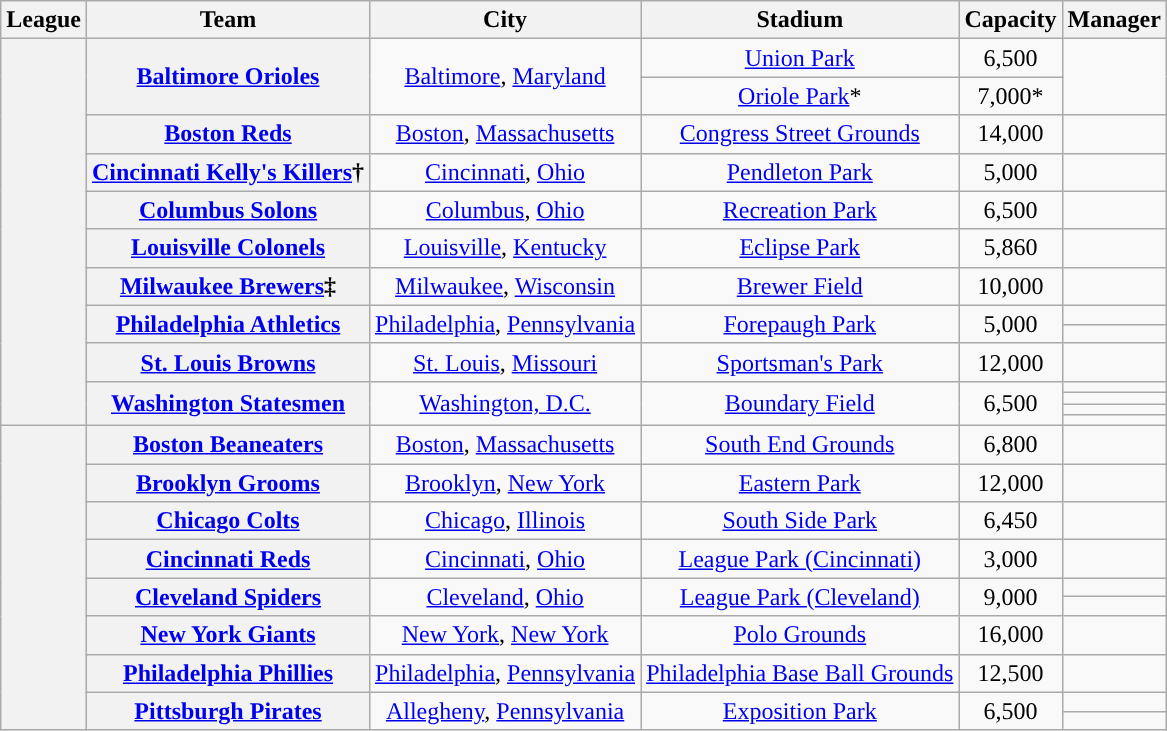<table class="wikitable sortable plainrowheaders" style="text-align:center;">
<tr>
<th scope="col">League</th>
<th scope="col">Team</th>
<th scope="col">City</th>
<th scope="col">Stadium</th>
<th scope="col">Capacity</th>
<th scope="col">Manager</th>
</tr>
<tr>
<th rowspan="14"></th>
<th rowspan="2" scope="row"><a href='#'>Baltimore Orioles</a></th>
<td rowspan="2"><a href='#'>Baltimore</a>, <a href='#'>Maryland</a></td>
<td><a href='#'>Union Park</a></td>
<td>6,500</td>
<td rowspan="2"></td>
</tr>
<tr>
<td><a href='#'>Oriole Park</a>*</td>
<td>7,000*</td>
</tr>
<tr>
<th scope="row"><a href='#'>Boston Reds</a></th>
<td><a href='#'>Boston</a>, <a href='#'>Massachusetts</a></td>
<td><a href='#'>Congress Street Grounds</a></td>
<td>14,000</td>
<td></td>
</tr>
<tr>
<th scope="row"><a href='#'>Cincinnati Kelly's Killers</a>†</th>
<td><a href='#'>Cincinnati</a>, <a href='#'>Ohio</a></td>
<td><a href='#'>Pendleton Park</a></td>
<td>5,000</td>
<td></td>
</tr>
<tr>
<th scope="row"><a href='#'>Columbus Solons</a></th>
<td><a href='#'>Columbus</a>, <a href='#'>Ohio</a></td>
<td><a href='#'>Recreation Park</a></td>
<td>6,500</td>
<td></td>
</tr>
<tr>
<th scope="row"><a href='#'>Louisville Colonels</a></th>
<td><a href='#'>Louisville</a>, <a href='#'>Kentucky</a></td>
<td><a href='#'>Eclipse Park</a></td>
<td>5,860</td>
<td></td>
</tr>
<tr>
<th scope="row"><a href='#'>Milwaukee Brewers</a>‡</th>
<td><a href='#'>Milwaukee</a>, <a href='#'>Wisconsin</a></td>
<td><a href='#'>Brewer Field</a></td>
<td>10,000</td>
<td></td>
</tr>
<tr>
<th rowspan="2" scope="row"><a href='#'>Philadelphia Athletics</a></th>
<td rowspan="2"><a href='#'>Philadelphia</a>, <a href='#'>Pennsylvania</a></td>
<td rowspan="2"><a href='#'>Forepaugh Park</a></td>
<td rowspan="2">5,000</td>
<td></td>
</tr>
<tr>
<td></td>
</tr>
<tr>
<th scope="row"><a href='#'>St. Louis Browns</a></th>
<td><a href='#'>St. Louis</a>, <a href='#'>Missouri</a></td>
<td><a href='#'>Sportsman's Park</a></td>
<td>12,000</td>
<td></td>
</tr>
<tr>
<th rowspan="4" scope="row"><a href='#'>Washington Statesmen</a></th>
<td rowspan="4"><a href='#'>Washington, D.C.</a></td>
<td rowspan="4"><a href='#'>Boundary Field</a></td>
<td rowspan="4">6,500</td>
<td></td>
</tr>
<tr>
<td></td>
</tr>
<tr>
<td></td>
</tr>
<tr>
<td></td>
</tr>
<tr>
<th rowspan="10"></th>
<th scope="row"><a href='#'>Boston Beaneaters</a></th>
<td><a href='#'>Boston</a>, <a href='#'>Massachusetts</a></td>
<td><a href='#'>South End Grounds</a></td>
<td>6,800</td>
<td></td>
</tr>
<tr>
<th scope="row"><a href='#'>Brooklyn Grooms</a></th>
<td><a href='#'>Brooklyn</a>, <a href='#'>New York</a></td>
<td><a href='#'>Eastern Park</a></td>
<td>12,000</td>
<td></td>
</tr>
<tr>
<th scope="row"><a href='#'>Chicago Colts</a></th>
<td><a href='#'>Chicago</a>, <a href='#'>Illinois</a></td>
<td><a href='#'>South Side Park</a></td>
<td>6,450</td>
<td></td>
</tr>
<tr>
<th scope="row"><a href='#'>Cincinnati Reds</a></th>
<td><a href='#'>Cincinnati</a>, <a href='#'>Ohio</a></td>
<td><a href='#'>League Park (Cincinnati)</a></td>
<td>3,000</td>
<td></td>
</tr>
<tr>
<th rowspan="2" scope="row"><a href='#'>Cleveland Spiders</a></th>
<td rowspan="2"><a href='#'>Cleveland</a>, <a href='#'>Ohio</a></td>
<td rowspan="2"><a href='#'>League Park (Cleveland)</a></td>
<td rowspan="2">9,000</td>
<td></td>
</tr>
<tr>
<td></td>
</tr>
<tr>
<th scope="row"><a href='#'>New York Giants</a></th>
<td><a href='#'>New York</a>, <a href='#'>New York</a></td>
<td><a href='#'>Polo Grounds</a></td>
<td>16,000</td>
<td></td>
</tr>
<tr>
<th scope="row"><a href='#'>Philadelphia Phillies</a></th>
<td><a href='#'>Philadelphia</a>, <a href='#'>Pennsylvania</a></td>
<td><a href='#'>Philadelphia Base Ball Grounds</a></td>
<td>12,500</td>
<td></td>
</tr>
<tr>
<th rowspan="2" scope="row"><a href='#'>Pittsburgh Pirates</a></th>
<td rowspan="2"><a href='#'>Allegheny</a>, <a href='#'>Pennsylvania</a></td>
<td rowspan="2"><a href='#'>Exposition Park</a></td>
<td rowspan="2">6,500</td>
<td></td>
</tr>
<tr>
<td></td>
</tr>
</table>
